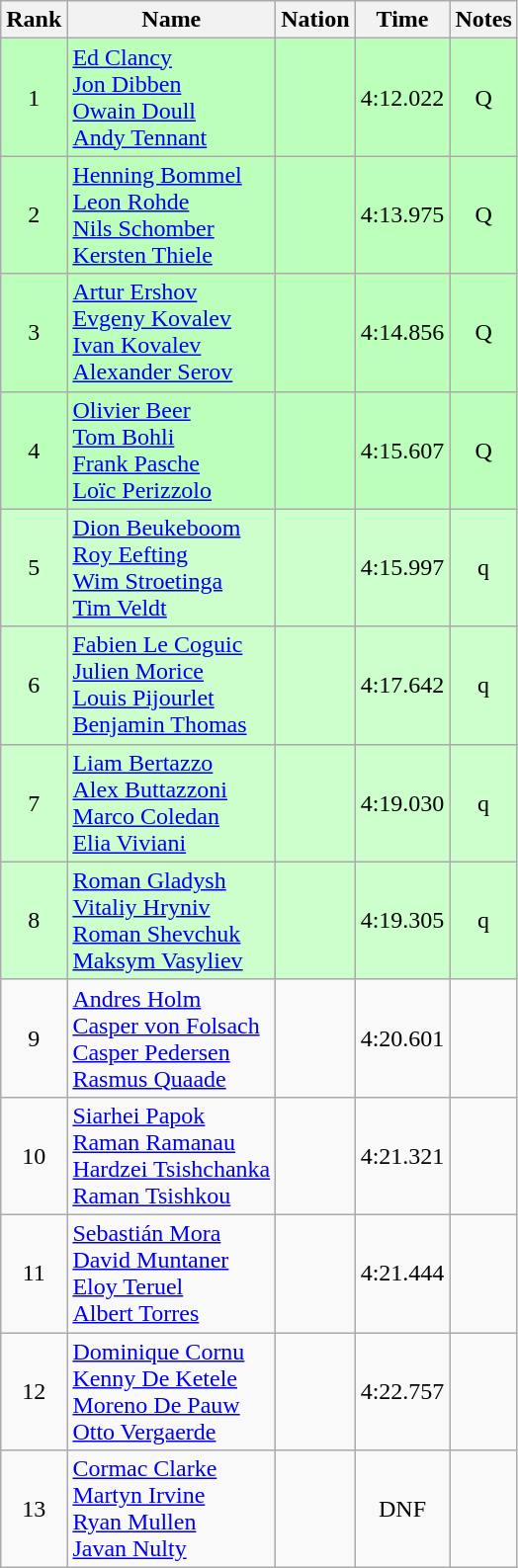<table class="wikitable sortable" style="text-align:center">
<tr>
<th>Rank</th>
<th>Name</th>
<th>Nation</th>
<th>Time</th>
<th>Notes</th>
</tr>
<tr bgcolor=bbffbb>
<td>1</td>
<td align=left><a href='#'>Ed Clancy</a><br><a href='#'>Jon Dibben</a><br><a href='#'>Owain Doull</a><br><a href='#'>Andy Tennant</a></td>
<td align=left></td>
<td>4:12.022</td>
<td>Q</td>
</tr>
<tr bgcolor=bbffbb>
<td>2</td>
<td align=left><a href='#'>Henning Bommel</a><br><a href='#'>Leon Rohde</a><br><a href='#'>Nils Schomber</a><br><a href='#'>Kersten Thiele</a></td>
<td align=left></td>
<td>4:13.975</td>
<td>Q</td>
</tr>
<tr bgcolor=bbffbb>
<td>3</td>
<td align=left><a href='#'>Artur Ershov</a><br><a href='#'>Evgeny Kovalev</a><br><a href='#'>Ivan Kovalev</a><br><a href='#'>Alexander Serov</a></td>
<td align=left></td>
<td>4:14.856</td>
<td>Q</td>
</tr>
<tr bgcolor=bbffbb>
<td>4</td>
<td align=left><a href='#'>Olivier Beer</a><br><a href='#'>Tom Bohli</a><br><a href='#'>Frank Pasche</a><br><a href='#'>Loïc Perizzolo</a></td>
<td align=left></td>
<td>4:15.607</td>
<td>Q</td>
</tr>
<tr bgcolor=ccffcc>
<td>5</td>
<td align=left><a href='#'>Dion Beukeboom</a><br><a href='#'>Roy Eefting</a><br><a href='#'>Wim Stroetinga</a><br><a href='#'>Tim Veldt</a></td>
<td align=left></td>
<td>4:15.997</td>
<td>q</td>
</tr>
<tr bgcolor=ccffcc>
<td>6</td>
<td align=left><a href='#'>Fabien Le Coguic</a><br><a href='#'>Julien Morice</a><br><a href='#'>Louis Pijourlet</a><br><a href='#'>Benjamin Thomas</a></td>
<td align=left></td>
<td>4:17.642</td>
<td>q</td>
</tr>
<tr bgcolor=ccffcc>
<td>7</td>
<td align=left><a href='#'>Liam Bertazzo</a><br><a href='#'>Alex Buttazzoni</a><br><a href='#'>Marco Coledan</a><br><a href='#'>Elia Viviani</a></td>
<td align=left></td>
<td>4:19.030</td>
<td>q</td>
</tr>
<tr bgcolor=ccffcc>
<td>8</td>
<td align=left><a href='#'>Roman Gladysh</a><br><a href='#'>Vitaliy Hryniv</a><br><a href='#'>Roman Shevchuk</a><br><a href='#'>Maksym Vasyliev</a></td>
<td align=left></td>
<td>4:19.305</td>
<td>q</td>
</tr>
<tr>
<td>9</td>
<td align=left><a href='#'>Andres Holm</a><br><a href='#'>Casper von Folsach</a><br><a href='#'>Casper Pedersen</a><br><a href='#'>Rasmus Quaade</a></td>
<td align=left></td>
<td>4:20.601</td>
<td></td>
</tr>
<tr>
<td>10</td>
<td align=left><a href='#'>Siarhei Papok</a><br><a href='#'>Raman Ramanau</a><br><a href='#'>Hardzei Tsishchanka</a><br><a href='#'>Raman Tsishkou</a></td>
<td align=left></td>
<td>4:21.321</td>
<td></td>
</tr>
<tr>
<td>11</td>
<td align=left><a href='#'>Sebastián Mora</a><br><a href='#'>David Muntaner</a><br><a href='#'>Eloy Teruel</a><br><a href='#'>Albert Torres</a></td>
<td align=left></td>
<td>4:21.444</td>
<td></td>
</tr>
<tr>
<td>12</td>
<td align=left><a href='#'>Dominique Cornu</a><br><a href='#'>Kenny De Ketele</a><br><a href='#'>Moreno De Pauw</a><br><a href='#'>Otto Vergaerde</a></td>
<td align=left></td>
<td>4:22.757</td>
<td></td>
</tr>
<tr>
<td>13</td>
<td align=left><a href='#'>Cormac Clarke</a><br><a href='#'>Martyn Irvine</a><br><a href='#'>Ryan Mullen</a><br><a href='#'>Javan Nulty</a></td>
<td align=left></td>
<td>DNF</td>
<td></td>
</tr>
</table>
